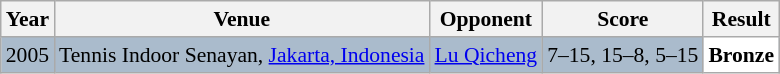<table class="sortable wikitable" style="font-size: 90%;">
<tr>
<th>Year</th>
<th>Venue</th>
<th>Opponent</th>
<th>Score</th>
<th>Result</th>
</tr>
<tr style="background:#AABBCC">
<td align="center">2005</td>
<td align="left">Tennis Indoor Senayan, <a href='#'>Jakarta, Indonesia</a></td>
<td align="left"> <a href='#'>Lu Qicheng</a></td>
<td align="left">7–15, 15–8, 5–15</td>
<td style="text-align:left; background:white"> <strong>Bronze</strong></td>
</tr>
</table>
